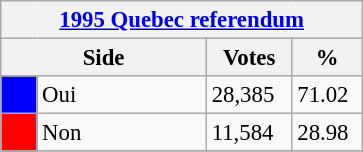<table class="wikitable" style="font-size: 95%; clear:both">
<tr style="background-color:#E9E9E9">
<th colspan=4><a href='#'>1995 Quebec referendum</a></th>
</tr>
<tr style="background-color:#E9E9E9">
<th colspan=2 style="width: 130px">Side</th>
<th style="width: 50px">Votes</th>
<th style="width: 40px">%</th>
</tr>
<tr>
<td bgcolor="blue"></td>
<td>Oui</td>
<td>28,385</td>
<td>71.02</td>
</tr>
<tr>
<td bgcolor="red"></td>
<td>Non</td>
<td>11,584</td>
<td>28.98</td>
</tr>
<tr>
</tr>
</table>
